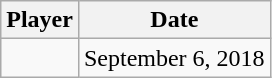<table class="wikitable sortable" border="1">
<tr>
<th>Player</th>
<th>Date</th>
</tr>
<tr>
<td></td>
<td>September 6, 2018</td>
</tr>
</table>
